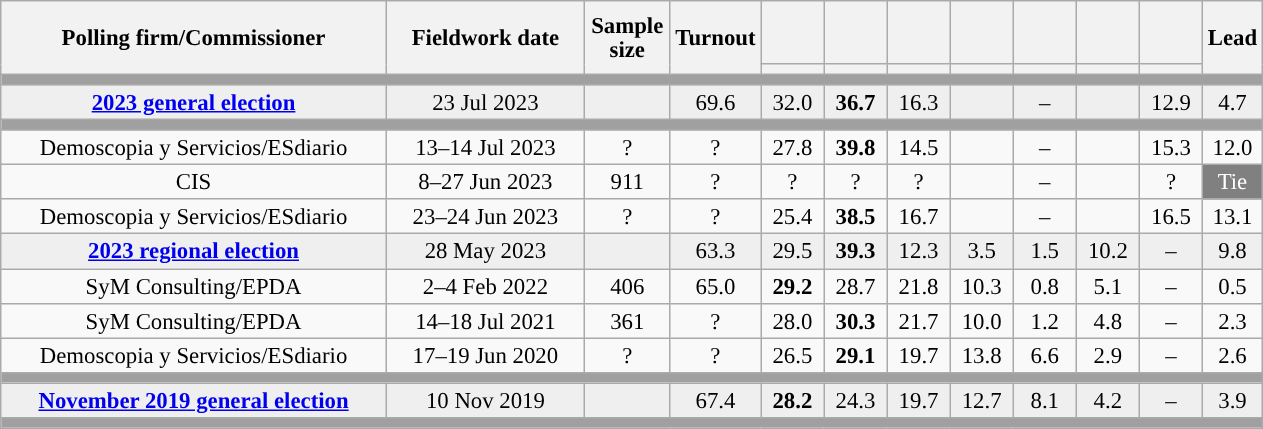<table class="wikitable collapsible collapsed" style="text-align:center; font-size:95%; line-height:16px;">
<tr style="height:42px;">
<th style="width:250px;" rowspan="2">Polling firm/Commissioner</th>
<th style="width:125px;" rowspan="2">Fieldwork date</th>
<th style="width:50px;" rowspan="2">Sample size</th>
<th style="width:45px;" rowspan="2">Turnout</th>
<th style="width:35px;"></th>
<th style="width:35px;"></th>
<th style="width:35px;"></th>
<th style="width:35px;"></th>
<th style="width:35px;"></th>
<th style="width:35px;"></th>
<th style="width:35px;"></th>
<th style="width:30px;" rowspan="2">Lead</th>
</tr>
<tr>
<th style="color:inherit;background:"></th>
<th style="color:inherit;background:"></th>
<th style="color:inherit;background:"></th>
<th style="color:inherit;background:"></th>
<th style="color:inherit;background:"></th>
<th style="color:inherit;background:"></th>
<th style="color:inherit;background:"></th>
</tr>
<tr>
<td colspan="12" style="background:#A0A0A0"></td>
</tr>
<tr style="background:#EFEFEF;">
<td><strong><a href='#'>2023 general election</a></strong></td>
<td>23 Jul 2023</td>
<td></td>
<td>69.6</td>
<td>32.0<br></td>
<td><strong>36.7</strong><br></td>
<td>16.3<br></td>
<td></td>
<td>–</td>
<td></td>
<td>12.9<br></td>
<td style="background:">4.7</td>
</tr>
<tr>
<td colspan="12" style="background:#A0A0A0"></td>
</tr>
<tr>
<td>Demoscopia y Servicios/ESdiario</td>
<td>13–14 Jul 2023</td>
<td>?</td>
<td>?</td>
<td>27.8<br></td>
<td><strong>39.8</strong><br></td>
<td>14.5<br></td>
<td></td>
<td>–</td>
<td></td>
<td>15.3<br></td>
<td style="background:">12.0</td>
</tr>
<tr>
<td>CIS</td>
<td>8–27 Jun 2023</td>
<td>911</td>
<td>?</td>
<td>?<br></td>
<td>?<br></td>
<td>?<br></td>
<td></td>
<td>–</td>
<td></td>
<td>?<br></td>
<td style="background:gray; color:white;">Tie</td>
</tr>
<tr>
<td>Demoscopia y Servicios/ESdiario</td>
<td>23–24 Jun 2023</td>
<td>?</td>
<td>?</td>
<td>25.4<br></td>
<td><strong>38.5</strong><br></td>
<td>16.7<br></td>
<td></td>
<td>–</td>
<td></td>
<td>16.5<br></td>
<td style="background:">13.1</td>
</tr>
<tr style="background:#EFEFEF;">
<td><strong><a href='#'>2023 regional election</a></strong></td>
<td>28 May 2023</td>
<td></td>
<td>63.3</td>
<td>29.5<br></td>
<td><strong>39.3</strong><br></td>
<td>12.3<br></td>
<td>3.5<br></td>
<td>1.5<br></td>
<td>10.2<br></td>
<td>–</td>
<td style="background:">9.8</td>
</tr>
<tr>
<td>SyM Consulting/EPDA</td>
<td>2–4 Feb 2022</td>
<td>406</td>
<td>65.0</td>
<td><strong>29.2</strong><br></td>
<td>28.7<br></td>
<td>21.8<br></td>
<td>10.3<br></td>
<td>0.8<br></td>
<td>5.1<br></td>
<td>–</td>
<td style="background:">0.5</td>
</tr>
<tr>
<td>SyM Consulting/EPDA</td>
<td>14–18 Jul 2021</td>
<td>361</td>
<td>?</td>
<td>28.0<br></td>
<td><strong>30.3</strong><br></td>
<td>21.7<br></td>
<td>10.0<br></td>
<td>1.2<br></td>
<td>4.8<br></td>
<td>–</td>
<td style="background:">2.3</td>
</tr>
<tr>
<td>Demoscopia y Servicios/ESdiario</td>
<td>17–19 Jun 2020</td>
<td>?</td>
<td>?</td>
<td>26.5<br></td>
<td><strong>29.1</strong><br></td>
<td>19.7<br></td>
<td>13.8<br></td>
<td>6.6<br></td>
<td>2.9<br></td>
<td>–</td>
<td style="background:">2.6</td>
</tr>
<tr>
<td colspan="12" style="background:#A0A0A0"></td>
</tr>
<tr style="background:#EFEFEF;">
<td><strong><a href='#'>November 2019 general election</a></strong></td>
<td>10 Nov 2019</td>
<td></td>
<td>67.4</td>
<td><strong>28.2</strong><br></td>
<td>24.3<br></td>
<td>19.7<br></td>
<td>12.7<br></td>
<td>8.1<br></td>
<td>4.2<br></td>
<td>–</td>
<td style="background:">3.9</td>
</tr>
<tr>
<td colspan="12" style="background:#A0A0A0"></td>
</tr>
</table>
